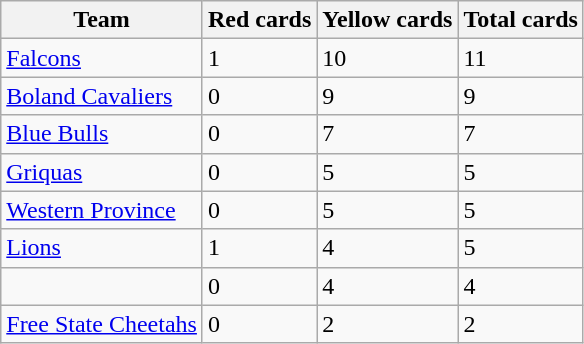<table class="wikitable">
<tr>
<th>Team</th>
<th>Red cards </th>
<th>Yellow cards </th>
<th>Total cards</th>
</tr>
<tr>
<td style="text-align:left;"><a href='#'>Falcons</a></td>
<td>1</td>
<td>10</td>
<td>11</td>
</tr>
<tr>
<td style="text-align:left;"><a href='#'>Boland Cavaliers</a></td>
<td>0</td>
<td>9</td>
<td>9</td>
</tr>
<tr>
<td style="text-align:left;"><a href='#'>Blue Bulls</a></td>
<td>0</td>
<td>7</td>
<td>7</td>
</tr>
<tr>
<td style="text-align:left;"><a href='#'>Griquas</a></td>
<td>0</td>
<td>5</td>
<td>5</td>
</tr>
<tr>
<td style="text-align:left;"><a href='#'>Western Province</a></td>
<td>0</td>
<td>5</td>
<td>5</td>
</tr>
<tr>
<td style="text-align:left;"><a href='#'>Lions</a></td>
<td>1</td>
<td>4</td>
<td>5</td>
</tr>
<tr>
<td style="text-align:left;"></td>
<td>0</td>
<td>4</td>
<td>4</td>
</tr>
<tr>
<td style="text-align:left;"><a href='#'>Free State Cheetahs</a></td>
<td>0</td>
<td>2</td>
<td>2</td>
</tr>
</table>
